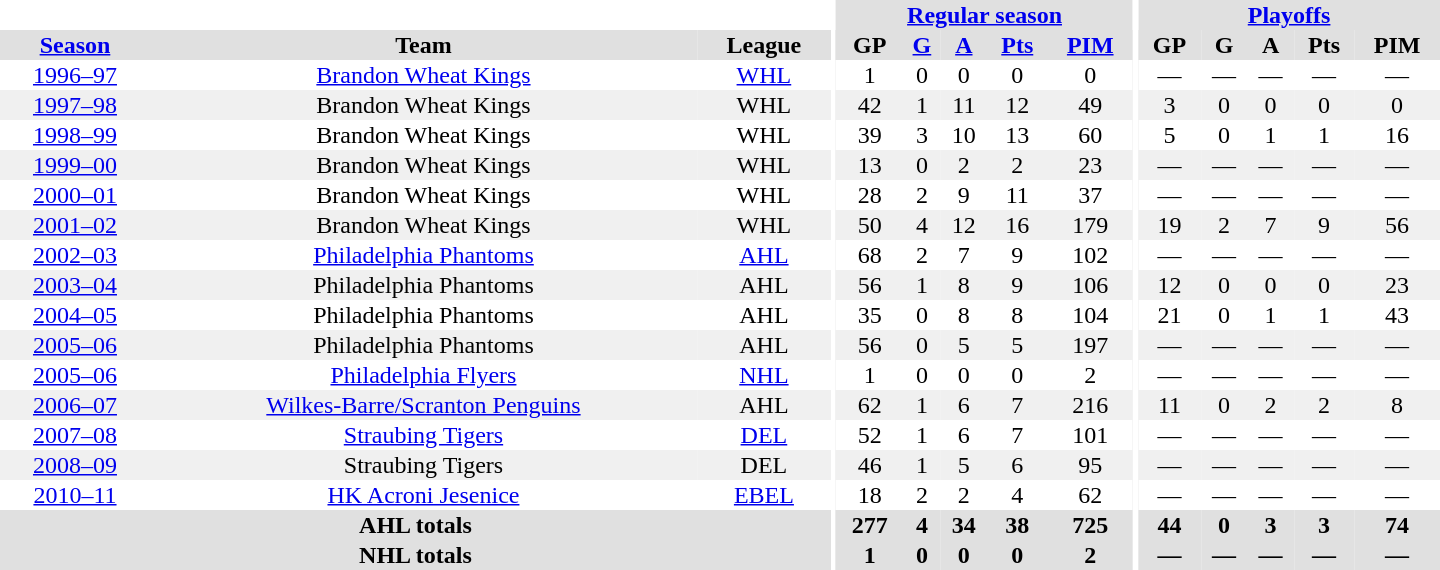<table border="0" cellpadding="1" cellspacing="0" style="text-align:center; width:60em">
<tr bgcolor="#e0e0e0">
<th colspan="3" bgcolor="#ffffff"></th>
<th rowspan="100" bgcolor="#ffffff"></th>
<th colspan="5"><a href='#'>Regular season</a></th>
<th rowspan="100" bgcolor="#ffffff"></th>
<th colspan="5"><a href='#'>Playoffs</a></th>
</tr>
<tr bgcolor="#e0e0e0">
<th><a href='#'>Season</a></th>
<th>Team</th>
<th>League</th>
<th>GP</th>
<th><a href='#'>G</a></th>
<th><a href='#'>A</a></th>
<th><a href='#'>Pts</a></th>
<th><a href='#'>PIM</a></th>
<th>GP</th>
<th>G</th>
<th>A</th>
<th>Pts</th>
<th>PIM</th>
</tr>
<tr>
<td><a href='#'>1996–97</a></td>
<td><a href='#'>Brandon Wheat Kings</a></td>
<td><a href='#'>WHL</a></td>
<td>1</td>
<td>0</td>
<td>0</td>
<td>0</td>
<td>0</td>
<td>—</td>
<td>—</td>
<td>—</td>
<td>—</td>
<td>—</td>
</tr>
<tr bgcolor="#f0f0f0">
<td><a href='#'>1997–98</a></td>
<td>Brandon Wheat Kings</td>
<td>WHL</td>
<td>42</td>
<td>1</td>
<td>11</td>
<td>12</td>
<td>49</td>
<td>3</td>
<td>0</td>
<td>0</td>
<td>0</td>
<td>0</td>
</tr>
<tr>
<td><a href='#'>1998–99</a></td>
<td>Brandon Wheat Kings</td>
<td>WHL</td>
<td>39</td>
<td>3</td>
<td>10</td>
<td>13</td>
<td>60</td>
<td>5</td>
<td>0</td>
<td>1</td>
<td>1</td>
<td>16</td>
</tr>
<tr bgcolor="#f0f0f0">
<td><a href='#'>1999–00</a></td>
<td>Brandon Wheat Kings</td>
<td>WHL</td>
<td>13</td>
<td>0</td>
<td>2</td>
<td>2</td>
<td>23</td>
<td>—</td>
<td>—</td>
<td>—</td>
<td>—</td>
<td>—</td>
</tr>
<tr>
<td><a href='#'>2000–01</a></td>
<td>Brandon Wheat Kings</td>
<td>WHL</td>
<td>28</td>
<td>2</td>
<td>9</td>
<td>11</td>
<td>37</td>
<td>—</td>
<td>—</td>
<td>—</td>
<td>—</td>
<td>—</td>
</tr>
<tr bgcolor="#f0f0f0">
<td><a href='#'>2001–02</a></td>
<td>Brandon Wheat Kings</td>
<td>WHL</td>
<td>50</td>
<td>4</td>
<td>12</td>
<td>16</td>
<td>179</td>
<td>19</td>
<td>2</td>
<td>7</td>
<td>9</td>
<td>56</td>
</tr>
<tr>
<td><a href='#'>2002–03</a></td>
<td><a href='#'>Philadelphia Phantoms</a></td>
<td><a href='#'>AHL</a></td>
<td>68</td>
<td>2</td>
<td>7</td>
<td>9</td>
<td>102</td>
<td>—</td>
<td>—</td>
<td>—</td>
<td>—</td>
<td>—</td>
</tr>
<tr bgcolor="#f0f0f0">
<td><a href='#'>2003–04</a></td>
<td>Philadelphia Phantoms</td>
<td>AHL</td>
<td>56</td>
<td>1</td>
<td>8</td>
<td>9</td>
<td>106</td>
<td>12</td>
<td>0</td>
<td>0</td>
<td>0</td>
<td>23</td>
</tr>
<tr>
<td><a href='#'>2004–05</a></td>
<td>Philadelphia Phantoms</td>
<td>AHL</td>
<td>35</td>
<td>0</td>
<td>8</td>
<td>8</td>
<td>104</td>
<td>21</td>
<td>0</td>
<td>1</td>
<td>1</td>
<td>43</td>
</tr>
<tr bgcolor="#f0f0f0">
<td><a href='#'>2005–06</a></td>
<td>Philadelphia Phantoms</td>
<td>AHL</td>
<td>56</td>
<td>0</td>
<td>5</td>
<td>5</td>
<td>197</td>
<td>—</td>
<td>—</td>
<td>—</td>
<td>—</td>
<td>—</td>
</tr>
<tr>
<td><a href='#'>2005–06</a></td>
<td><a href='#'>Philadelphia Flyers</a></td>
<td><a href='#'>NHL</a></td>
<td>1</td>
<td>0</td>
<td>0</td>
<td>0</td>
<td>2</td>
<td>—</td>
<td>—</td>
<td>—</td>
<td>—</td>
<td>—</td>
</tr>
<tr bgcolor="#f0f0f0">
<td><a href='#'>2006–07</a></td>
<td><a href='#'>Wilkes-Barre/Scranton Penguins</a></td>
<td>AHL</td>
<td>62</td>
<td>1</td>
<td>6</td>
<td>7</td>
<td>216</td>
<td>11</td>
<td>0</td>
<td>2</td>
<td>2</td>
<td>8</td>
</tr>
<tr>
<td><a href='#'>2007–08</a></td>
<td><a href='#'>Straubing Tigers</a></td>
<td><a href='#'>DEL</a></td>
<td>52</td>
<td>1</td>
<td>6</td>
<td>7</td>
<td>101</td>
<td>—</td>
<td>—</td>
<td>—</td>
<td>—</td>
<td>—</td>
</tr>
<tr bgcolor="#f0f0f0">
<td><a href='#'>2008–09</a></td>
<td>Straubing Tigers</td>
<td>DEL</td>
<td>46</td>
<td>1</td>
<td>5</td>
<td>6</td>
<td>95</td>
<td>—</td>
<td>—</td>
<td>—</td>
<td>—</td>
<td>—</td>
</tr>
<tr>
<td><a href='#'>2010–11</a></td>
<td><a href='#'>HK Acroni Jesenice</a></td>
<td><a href='#'>EBEL</a></td>
<td>18</td>
<td>2</td>
<td>2</td>
<td>4</td>
<td>62</td>
<td>—</td>
<td>—</td>
<td>—</td>
<td>—</td>
<td>—</td>
</tr>
<tr bgcolor="#e0e0e0">
<th colspan="3">AHL totals</th>
<th>277</th>
<th>4</th>
<th>34</th>
<th>38</th>
<th>725</th>
<th>44</th>
<th>0</th>
<th>3</th>
<th>3</th>
<th>74</th>
</tr>
<tr bgcolor="#e0e0e0">
<th colspan="3">NHL totals</th>
<th>1</th>
<th>0</th>
<th>0</th>
<th>0</th>
<th>2</th>
<th>—</th>
<th>—</th>
<th>—</th>
<th>—</th>
<th>—</th>
</tr>
</table>
